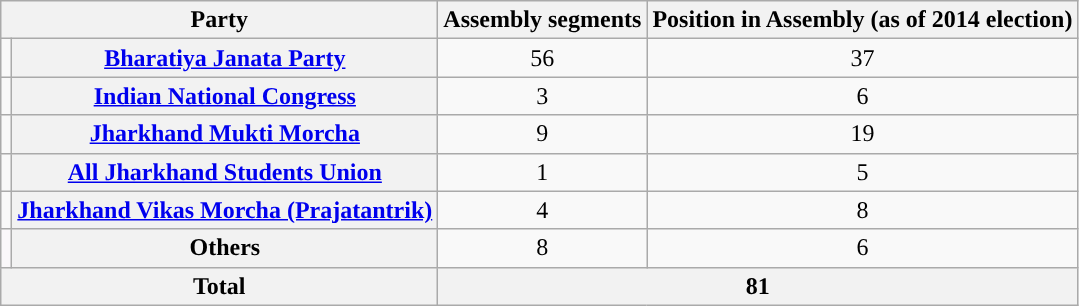<table class="wikitable" style="text-align:center">
<tr>
<th colspan=2>Party</th>
<th>Assembly segments</th>
<th>Position in Assembly (as of 2014 election)</th>
</tr>
<tr>
<td></td>
<th><a href='#'>Bharatiya Janata Party</a></th>
<td>56</td>
<td>37</td>
</tr>
<tr>
<td></td>
<th><a href='#'>Indian National Congress</a></th>
<td>3</td>
<td>6</td>
</tr>
<tr>
<td></td>
<th><a href='#'>Jharkhand Mukti Morcha</a></th>
<td>9</td>
<td>19</td>
</tr>
<tr>
<td></td>
<th><a href='#'>All Jharkhand Students Union</a></th>
<td>1</td>
<td>5</td>
</tr>
<tr>
<td></td>
<th><a href='#'>Jharkhand Vikas Morcha (Prajatantrik)</a></th>
<td>4</td>
<td>8</td>
</tr>
<tr>
<td bgcolor=#faf8fa></td>
<th>Others</th>
<td>8</td>
<td>6</td>
</tr>
<tr>
<th colspan=2>Total</th>
<th colspan=2>81</th>
</tr>
</table>
